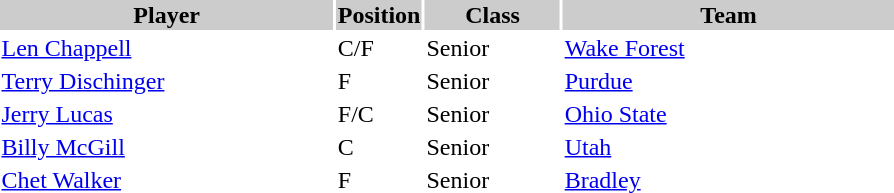<table style="width:600px" "border:'1' 'solid' 'gray'">
<tr>
<th style="background:#CCCCCC;width:40%">Player</th>
<th style="background:#CCCCCC;width:4%">Position</th>
<th style="background:#CCCCCC;width:16%">Class</th>
<th style="background:#CCCCCC;width:40%">Team</th>
</tr>
<tr>
<td><a href='#'>Len Chappell</a></td>
<td>C/F</td>
<td>Senior</td>
<td><a href='#'>Wake Forest</a></td>
</tr>
<tr>
<td><a href='#'>Terry Dischinger</a></td>
<td>F</td>
<td>Senior</td>
<td><a href='#'>Purdue</a></td>
</tr>
<tr>
<td><a href='#'>Jerry Lucas</a></td>
<td>F/C</td>
<td>Senior</td>
<td><a href='#'>Ohio State</a></td>
</tr>
<tr>
<td><a href='#'>Billy McGill</a></td>
<td>C</td>
<td>Senior</td>
<td><a href='#'>Utah</a></td>
</tr>
<tr>
<td><a href='#'>Chet Walker</a></td>
<td>F</td>
<td>Senior</td>
<td><a href='#'>Bradley</a></td>
</tr>
</table>
